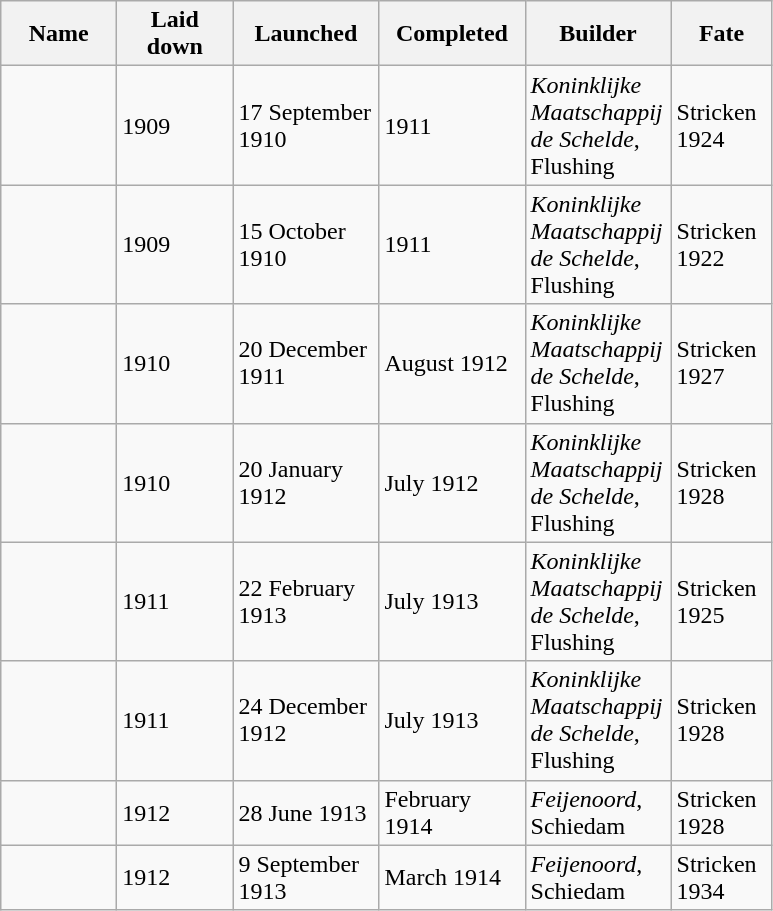<table class="wikitable">
<tr>
<th width="70">Name</th>
<th width="70">Laid down</th>
<th width="90">Launched</th>
<th width="90">Completed</th>
<th width="90">Builder</th>
<th width="60">Fate</th>
</tr>
<tr>
<td></td>
<td>1909</td>
<td>17 September 1910</td>
<td>1911</td>
<td><em>Koninklijke Maatschappij de Schelde</em>, Flushing</td>
<td>Stricken 1924</td>
</tr>
<tr>
<td></td>
<td>1909</td>
<td>15 October 1910</td>
<td>1911</td>
<td><em>Koninklijke Maatschappij de Schelde</em>, Flushing</td>
<td>Stricken 1922</td>
</tr>
<tr>
<td></td>
<td>1910</td>
<td>20 December 1911</td>
<td>August 1912</td>
<td><em>Koninklijke Maatschappij de Schelde</em>, Flushing</td>
<td>Stricken 1927</td>
</tr>
<tr>
<td></td>
<td>1910</td>
<td>20 January 1912</td>
<td>July 1912</td>
<td><em>Koninklijke Maatschappij de Schelde</em>, Flushing</td>
<td>Stricken 1928</td>
</tr>
<tr>
<td></td>
<td>1911</td>
<td>22 February 1913</td>
<td>July 1913</td>
<td><em>Koninklijke Maatschappij de Schelde</em>, Flushing</td>
<td>Stricken 1925</td>
</tr>
<tr>
<td></td>
<td>1911</td>
<td>24 December 1912</td>
<td>July 1913</td>
<td><em>Koninklijke Maatschappij de Schelde</em>, Flushing</td>
<td>Stricken 1928</td>
</tr>
<tr>
<td></td>
<td>1912</td>
<td>28 June 1913</td>
<td>February 1914</td>
<td><em>Feijenoord</em>, Schiedam</td>
<td>Stricken 1928</td>
</tr>
<tr>
<td></td>
<td>1912</td>
<td>9 September 1913</td>
<td>March 1914</td>
<td><em>Feijenoord</em>, Schiedam</td>
<td>Stricken 1934</td>
</tr>
</table>
